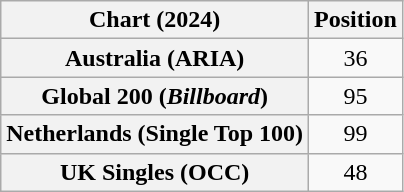<table class="wikitable sortable plainrowheaders" style="text-align:center">
<tr>
<th scope="col">Chart (2024)</th>
<th scope="col">Position</th>
</tr>
<tr>
<th scope="row">Australia (ARIA)</th>
<td>36</td>
</tr>
<tr>
<th scope="row">Global 200 (<em>Billboard</em>)</th>
<td>95</td>
</tr>
<tr>
<th scope="row">Netherlands (Single Top 100)</th>
<td>99</td>
</tr>
<tr>
<th scope="row">UK Singles (OCC)</th>
<td>48</td>
</tr>
</table>
